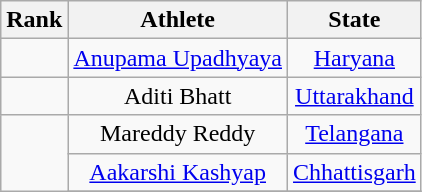<table class="wikitable sortable" style="text-align:center">
<tr>
<th>Rank</th>
<th>Athlete</th>
<th>State</th>
</tr>
<tr>
<td></td>
<td><a href='#'>Anupama Upadhyaya</a></td>
<td> <a href='#'>Haryana</a></td>
</tr>
<tr>
<td></td>
<td>Aditi Bhatt</td>
<td> <a href='#'>Uttarakhand</a></td>
</tr>
<tr>
<td rowspan=3></td>
<td>Mareddy Reddy</td>
<td> <a href='#'>Telangana</a></td>
</tr>
<tr>
<td><a href='#'>Aakarshi Kashyap</a></td>
<td> <a href='#'>Chhattisgarh</a></td>
</tr>
<tr>
</tr>
</table>
